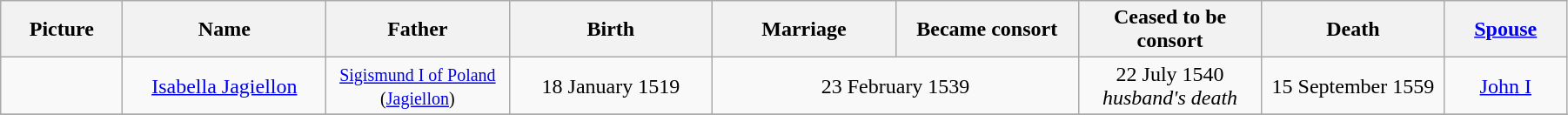<table width=95% class="wikitable">
<tr>
<th width = "6%">Picture</th>
<th width = "10%">Name</th>
<th width = "9%">Father</th>
<th width = "10%">Birth</th>
<th width = "9%">Marriage</th>
<th width = "9%">Became consort</th>
<th width = "9%">Ceased to be consort</th>
<th width = "9%">Death</th>
<th width = "6%"><a href='#'>Spouse</a></th>
</tr>
<tr>
<td style="text-align:center"></td>
<td style="text-align:center"><a href='#'>Isabella Jagiellon</a></td>
<td style="text-align:center"><small><a href='#'>Sigismund I of Poland</a><br>(<a href='#'>Jagiellon</a>)</small></td>
<td style="text-align:center">18 January 1519</td>
<td style="text-align:center" colspan="2">23 February 1539</td>
<td style="text-align:center">22 July 1540<br><em>husband's death</em></td>
<td style="text-align:center">15 September 1559</td>
<td style="text-align:center"><a href='#'>John I</a></td>
</tr>
<tr>
</tr>
</table>
